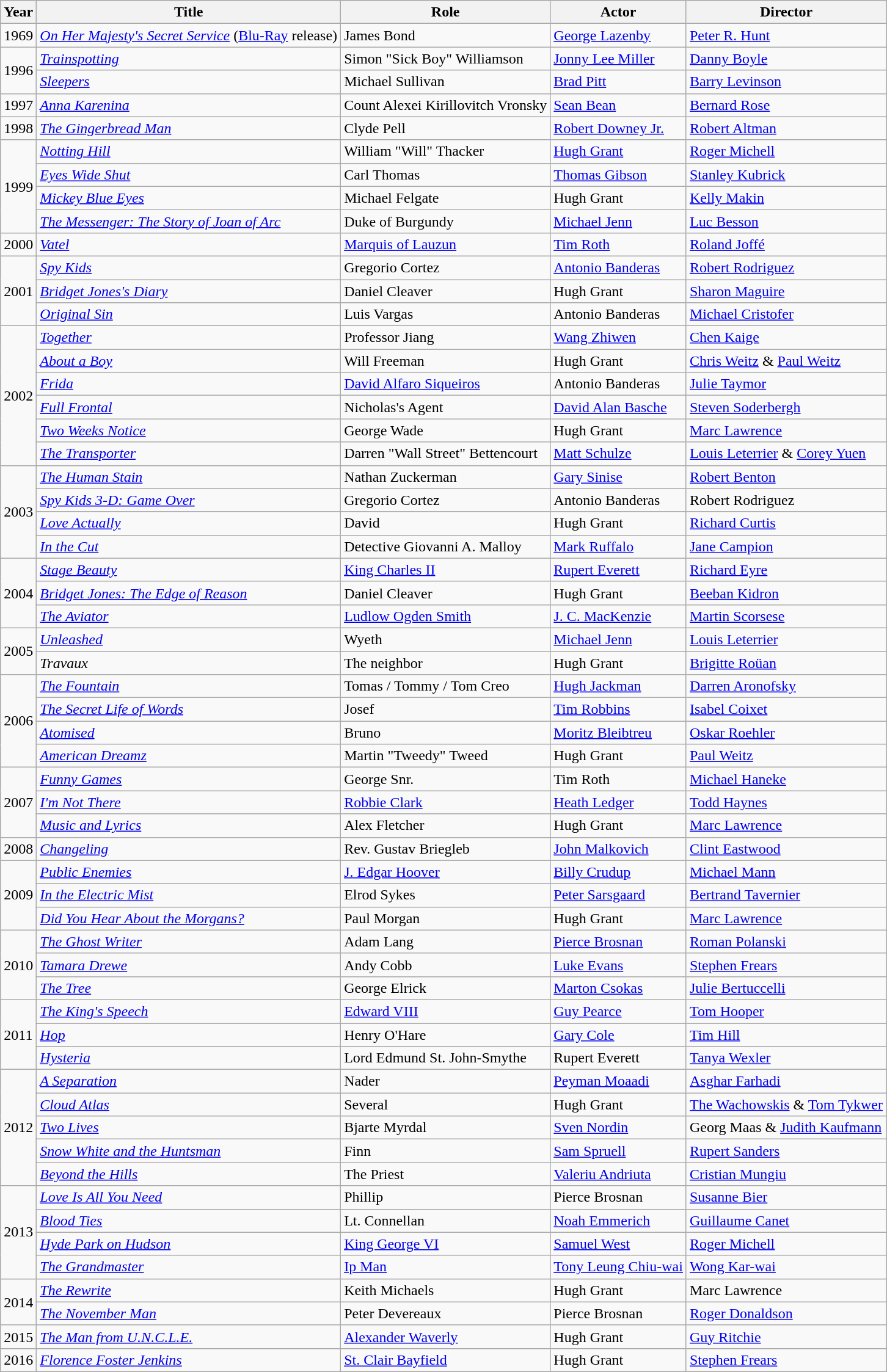<table class="wikitable">
<tr>
<th>Year</th>
<th>Title</th>
<th>Role</th>
<th>Actor</th>
<th>Director</th>
</tr>
<tr>
<td>1969</td>
<td><em><a href='#'>On Her Majesty's Secret Service</a></em> (<a href='#'>Blu-Ray</a> release)</td>
<td>James Bond</td>
<td><a href='#'>George Lazenby</a></td>
<td><a href='#'>Peter R. Hunt</a></td>
</tr>
<tr>
<td rowspan=2>1996</td>
<td><em><a href='#'>Trainspotting</a></em></td>
<td>Simon "Sick Boy" Williamson</td>
<td><a href='#'>Jonny Lee Miller</a></td>
<td><a href='#'>Danny Boyle</a></td>
</tr>
<tr>
<td><em><a href='#'>Sleepers</a></em></td>
<td>Michael Sullivan</td>
<td><a href='#'>Brad Pitt</a></td>
<td><a href='#'>Barry Levinson</a></td>
</tr>
<tr>
<td rowspan=1>1997</td>
<td><em><a href='#'>Anna Karenina</a></em></td>
<td>Count Alexei Kirillovitch Vronsky</td>
<td><a href='#'>Sean Bean</a></td>
<td><a href='#'>Bernard Rose</a></td>
</tr>
<tr>
<td rowspan=1>1998</td>
<td><em><a href='#'>The Gingerbread Man</a></em></td>
<td>Clyde Pell</td>
<td><a href='#'>Robert Downey Jr.</a></td>
<td><a href='#'>Robert Altman</a></td>
</tr>
<tr>
<td rowspan=4>1999</td>
<td><em><a href='#'>Notting Hill</a></em></td>
<td>William "Will" Thacker</td>
<td><a href='#'>Hugh Grant</a></td>
<td><a href='#'>Roger Michell</a></td>
</tr>
<tr>
<td><em><a href='#'>Eyes Wide Shut</a></em></td>
<td>Carl Thomas</td>
<td><a href='#'>Thomas Gibson</a></td>
<td><a href='#'>Stanley Kubrick</a></td>
</tr>
<tr>
<td><em><a href='#'>Mickey Blue Eyes</a></em></td>
<td>Michael Felgate</td>
<td>Hugh Grant</td>
<td><a href='#'>Kelly Makin</a></td>
</tr>
<tr>
<td><em><a href='#'>The Messenger: The Story of Joan of Arc</a></em></td>
<td>Duke of Burgundy</td>
<td><a href='#'>Michael Jenn</a></td>
<td><a href='#'>Luc Besson</a></td>
</tr>
<tr>
<td rowspan=1>2000</td>
<td><em><a href='#'>Vatel</a></em></td>
<td><a href='#'>Marquis of Lauzun</a></td>
<td><a href='#'>Tim Roth</a></td>
<td><a href='#'>Roland Joffé</a></td>
</tr>
<tr>
<td rowspan=3>2001</td>
<td><em><a href='#'>Spy Kids</a></em></td>
<td>Gregorio Cortez</td>
<td><a href='#'>Antonio Banderas</a></td>
<td><a href='#'>Robert Rodriguez</a></td>
</tr>
<tr>
<td><em><a href='#'>Bridget Jones's Diary</a></em></td>
<td>Daniel Cleaver</td>
<td>Hugh Grant</td>
<td><a href='#'>Sharon Maguire</a></td>
</tr>
<tr>
<td><em><a href='#'>Original Sin</a></em></td>
<td>Luis Vargas</td>
<td>Antonio Banderas</td>
<td><a href='#'>Michael Cristofer</a></td>
</tr>
<tr>
<td rowspan=6>2002</td>
<td><em><a href='#'>Together</a></em></td>
<td>Professor Jiang</td>
<td><a href='#'>Wang Zhiwen</a></td>
<td><a href='#'>Chen Kaige</a></td>
</tr>
<tr>
<td><em><a href='#'>About a Boy</a></em></td>
<td>Will Freeman</td>
<td>Hugh Grant</td>
<td><a href='#'>Chris Weitz</a> & <a href='#'>Paul Weitz</a></td>
</tr>
<tr>
<td><em><a href='#'>Frida</a></em></td>
<td><a href='#'>David Alfaro Siqueiros</a></td>
<td>Antonio Banderas</td>
<td><a href='#'>Julie Taymor</a></td>
</tr>
<tr>
<td><em><a href='#'>Full Frontal</a></em></td>
<td>Nicholas's Agent</td>
<td><a href='#'>David Alan Basche</a></td>
<td><a href='#'>Steven Soderbergh</a></td>
</tr>
<tr>
<td><em><a href='#'>Two Weeks Notice</a></em></td>
<td>George Wade</td>
<td>Hugh Grant</td>
<td><a href='#'>Marc Lawrence</a></td>
</tr>
<tr>
<td><em><a href='#'>The Transporter</a></em></td>
<td>Darren "Wall Street" Bettencourt</td>
<td><a href='#'>Matt Schulze</a></td>
<td><a href='#'>Louis Leterrier</a> & <a href='#'>Corey Yuen</a></td>
</tr>
<tr>
<td rowspan=4>2003</td>
<td><em><a href='#'>The Human Stain</a></em></td>
<td>Nathan Zuckerman</td>
<td><a href='#'>Gary Sinise</a></td>
<td><a href='#'>Robert Benton</a></td>
</tr>
<tr>
<td><em><a href='#'>Spy Kids 3-D: Game Over</a></em></td>
<td>Gregorio Cortez</td>
<td>Antonio Banderas</td>
<td>Robert Rodriguez</td>
</tr>
<tr>
<td><em><a href='#'>Love Actually</a></em></td>
<td>David</td>
<td>Hugh Grant</td>
<td><a href='#'>Richard Curtis</a></td>
</tr>
<tr>
<td><em><a href='#'>In the Cut</a></em></td>
<td>Detective Giovanni A. Malloy</td>
<td><a href='#'>Mark Ruffalo</a></td>
<td><a href='#'>Jane Campion</a></td>
</tr>
<tr>
<td rowspan=3>2004</td>
<td><em><a href='#'>Stage Beauty</a></em></td>
<td><a href='#'>King Charles II</a></td>
<td><a href='#'>Rupert Everett</a></td>
<td><a href='#'>Richard Eyre</a></td>
</tr>
<tr>
<td><em><a href='#'>Bridget Jones: The Edge of Reason</a></em></td>
<td>Daniel Cleaver</td>
<td>Hugh Grant</td>
<td><a href='#'>Beeban Kidron</a></td>
</tr>
<tr>
<td><em><a href='#'>The Aviator</a></em></td>
<td><a href='#'>Ludlow Ogden Smith</a></td>
<td><a href='#'>J. C. MacKenzie</a></td>
<td><a href='#'>Martin Scorsese</a></td>
</tr>
<tr>
<td rowspan=2>2005</td>
<td><em><a href='#'>Unleashed</a></em></td>
<td>Wyeth</td>
<td><a href='#'>Michael Jenn</a></td>
<td><a href='#'>Louis Leterrier</a></td>
</tr>
<tr>
<td><em>Travaux</em></td>
<td>The neighbor</td>
<td>Hugh Grant</td>
<td><a href='#'>Brigitte Roüan</a></td>
</tr>
<tr>
<td rowspan=4>2006</td>
<td><em><a href='#'>The Fountain</a></em></td>
<td>Tomas / Tommy / Tom Creo</td>
<td><a href='#'>Hugh Jackman</a></td>
<td><a href='#'>Darren Aronofsky</a></td>
</tr>
<tr>
<td><em><a href='#'>The Secret Life of Words</a></em></td>
<td>Josef</td>
<td><a href='#'>Tim Robbins</a></td>
<td><a href='#'>Isabel Coixet</a></td>
</tr>
<tr>
<td><em><a href='#'>Atomised</a></em></td>
<td>Bruno</td>
<td><a href='#'>Moritz Bleibtreu</a></td>
<td><a href='#'>Oskar Roehler</a></td>
</tr>
<tr>
<td><em><a href='#'>American Dreamz</a></em></td>
<td>Martin "Tweedy" Tweed</td>
<td>Hugh Grant</td>
<td><a href='#'>Paul Weitz</a></td>
</tr>
<tr>
<td rowspan=3>2007</td>
<td><em><a href='#'>Funny Games</a></em></td>
<td>George Snr.</td>
<td>Tim Roth</td>
<td><a href='#'>Michael Haneke</a></td>
</tr>
<tr>
<td><em><a href='#'>I'm Not There</a></em></td>
<td><a href='#'>Robbie Clark</a></td>
<td><a href='#'>Heath Ledger</a></td>
<td><a href='#'>Todd Haynes</a></td>
</tr>
<tr>
<td><em><a href='#'>Music and Lyrics</a></em></td>
<td>Alex Fletcher</td>
<td>Hugh Grant</td>
<td><a href='#'>Marc Lawrence</a></td>
</tr>
<tr>
<td rowspan=1>2008</td>
<td><em><a href='#'>Changeling</a></em></td>
<td>Rev. Gustav Briegleb</td>
<td><a href='#'>John Malkovich</a></td>
<td><a href='#'>Clint Eastwood</a></td>
</tr>
<tr>
<td rowspan=3>2009</td>
<td><em><a href='#'>Public Enemies</a></em></td>
<td><a href='#'>J. Edgar Hoover</a></td>
<td><a href='#'>Billy Crudup</a></td>
<td><a href='#'>Michael Mann</a></td>
</tr>
<tr>
<td><em><a href='#'>In the Electric Mist</a></em></td>
<td>Elrod Sykes</td>
<td><a href='#'>Peter Sarsgaard</a></td>
<td><a href='#'>Bertrand Tavernier</a></td>
</tr>
<tr>
<td><em><a href='#'>Did You Hear About the Morgans?</a></em></td>
<td>Paul Morgan</td>
<td>Hugh Grant</td>
<td><a href='#'>Marc Lawrence</a></td>
</tr>
<tr>
<td rowspan=3>2010</td>
<td><em><a href='#'>The Ghost Writer</a></em></td>
<td>Adam Lang</td>
<td><a href='#'>Pierce Brosnan</a></td>
<td><a href='#'>Roman Polanski</a></td>
</tr>
<tr>
<td><em><a href='#'>Tamara Drewe</a></em></td>
<td>Andy Cobb</td>
<td><a href='#'>Luke Evans</a></td>
<td><a href='#'>Stephen Frears</a></td>
</tr>
<tr>
<td><em><a href='#'>The Tree</a></em></td>
<td>George Elrick</td>
<td><a href='#'>Marton Csokas</a></td>
<td><a href='#'>Julie Bertuccelli</a></td>
</tr>
<tr>
<td rowspan=3>2011</td>
<td><em><a href='#'>The King's Speech</a></em></td>
<td><a href='#'>Edward VIII</a></td>
<td><a href='#'>Guy Pearce</a></td>
<td><a href='#'>Tom Hooper</a></td>
</tr>
<tr>
<td><em><a href='#'>Hop</a></em></td>
<td>Henry O'Hare</td>
<td><a href='#'>Gary Cole</a></td>
<td><a href='#'>Tim Hill</a></td>
</tr>
<tr>
<td><em><a href='#'>Hysteria</a></em></td>
<td>Lord Edmund St. John-Smythe</td>
<td>Rupert Everett</td>
<td><a href='#'>Tanya Wexler</a></td>
</tr>
<tr>
<td rowspan=5>2012</td>
<td><em><a href='#'>A Separation</a></em></td>
<td>Nader</td>
<td><a href='#'>Peyman Moaadi</a></td>
<td><a href='#'>Asghar Farhadi</a></td>
</tr>
<tr>
<td><em><a href='#'>Cloud Atlas</a></em></td>
<td>Several</td>
<td>Hugh Grant</td>
<td><a href='#'>The Wachowskis</a> & <a href='#'>Tom Tykwer</a></td>
</tr>
<tr>
<td><em><a href='#'>Two Lives</a></em></td>
<td>Bjarte Myrdal</td>
<td><a href='#'>Sven Nordin</a></td>
<td>Georg Maas & <a href='#'>Judith Kaufmann</a></td>
</tr>
<tr>
<td><em><a href='#'>Snow White and the Huntsman</a></em></td>
<td>Finn</td>
<td><a href='#'>Sam Spruell</a></td>
<td><a href='#'>Rupert Sanders</a></td>
</tr>
<tr>
<td><em><a href='#'>Beyond the Hills</a></em></td>
<td>The Priest</td>
<td><a href='#'>Valeriu Andriuta</a></td>
<td><a href='#'>Cristian Mungiu</a></td>
</tr>
<tr>
<td rowspan=4>2013</td>
<td><em><a href='#'>Love Is All You Need</a></em></td>
<td>Phillip</td>
<td>Pierce Brosnan</td>
<td><a href='#'>Susanne Bier</a></td>
</tr>
<tr>
<td><em><a href='#'>Blood Ties</a></em></td>
<td>Lt. Connellan</td>
<td><a href='#'>Noah Emmerich</a></td>
<td><a href='#'>Guillaume Canet</a></td>
</tr>
<tr>
<td><em><a href='#'>Hyde Park on Hudson</a></em></td>
<td><a href='#'>King George VI</a></td>
<td><a href='#'>Samuel West</a></td>
<td><a href='#'>Roger Michell</a></td>
</tr>
<tr>
<td><em><a href='#'>The Grandmaster</a></em></td>
<td><a href='#'>Ip Man</a></td>
<td><a href='#'>Tony Leung Chiu-wai</a></td>
<td><a href='#'>Wong Kar-wai</a></td>
</tr>
<tr>
<td rowspan=2>2014</td>
<td><em><a href='#'>The Rewrite</a></em></td>
<td>Keith Michaels</td>
<td>Hugh Grant</td>
<td>Marc Lawrence</td>
</tr>
<tr>
<td><em><a href='#'>The November Man</a></em></td>
<td>Peter Devereaux</td>
<td>Pierce Brosnan</td>
<td><a href='#'>Roger Donaldson</a></td>
</tr>
<tr>
<td rowspan=1>2015</td>
<td><em><a href='#'>The Man from U.N.C.L.E.</a></em></td>
<td><a href='#'>Alexander Waverly</a></td>
<td>Hugh Grant</td>
<td><a href='#'>Guy Ritchie</a></td>
</tr>
<tr>
<td rowspan=1>2016</td>
<td><em><a href='#'>Florence Foster Jenkins</a></em></td>
<td><a href='#'>St. Clair Bayfield</a></td>
<td>Hugh Grant</td>
<td><a href='#'>Stephen Frears</a></td>
</tr>
</table>
